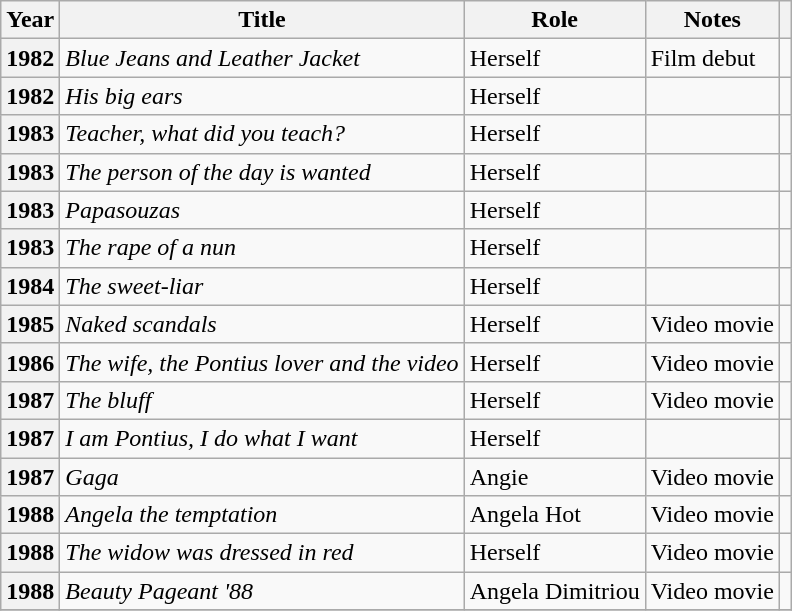<table class="wikitable plainrowheaders sortable" style="margin-right: 0;">
<tr>
<th scope="col">Year</th>
<th scope="col">Title</th>
<th scope="col">Role</th>
<th scope="col" class="unsortable">Notes</th>
<th scope="col" class="unsortable"></th>
</tr>
<tr>
<th scope="row">1982</th>
<td><em>Blue Jeans and Leather Jacket</em></td>
<td>Herself</td>
<td>Film debut</td>
<td></td>
</tr>
<tr>
<th scope="row">1982</th>
<td><em>His big ears</em></td>
<td>Herself</td>
<td></td>
<td></td>
</tr>
<tr>
<th scope="row">1983</th>
<td><em>Teacher, what did you teach?</em></td>
<td>Herself</td>
<td></td>
<td></td>
</tr>
<tr>
<th scope="row">1983</th>
<td><em>The person of the day is wanted</em></td>
<td>Herself</td>
<td></td>
<td></td>
</tr>
<tr>
<th scope="row">1983</th>
<td><em>Papasouzas</em></td>
<td>Herself</td>
<td></td>
<td></td>
</tr>
<tr>
<th scope="row">1983</th>
<td><em>The rape of a nun</em></td>
<td>Herself</td>
<td></td>
<td></td>
</tr>
<tr>
<th scope="row">1984</th>
<td><em>The sweet-liar</em></td>
<td>Herself</td>
<td></td>
<td></td>
</tr>
<tr>
<th scope="row">1985</th>
<td><em>Naked scandals</em></td>
<td>Herself</td>
<td>Video movie</td>
<td></td>
</tr>
<tr>
<th scope="row">1986</th>
<td><em>The wife, the Pontius lover and the video</em></td>
<td>Herself</td>
<td>Video movie</td>
<td></td>
</tr>
<tr>
<th scope="row">1987</th>
<td><em>The bluff</em></td>
<td>Herself</td>
<td>Video movie</td>
<td></td>
</tr>
<tr>
<th scope="row">1987</th>
<td><em>I am Pontius, I do what I want</em></td>
<td>Herself</td>
<td></td>
<td></td>
</tr>
<tr>
<th scope="row">1987</th>
<td><em>Gaga</em></td>
<td>Angie</td>
<td>Video movie</td>
<td></td>
</tr>
<tr>
<th scope="row">1988</th>
<td><em>Angela the temptation</em></td>
<td>Angela Hot</td>
<td>Video movie</td>
<td></td>
</tr>
<tr>
<th scope="row">1988</th>
<td><em>The widow was dressed in red</em></td>
<td>Herself</td>
<td>Video movie</td>
<td></td>
</tr>
<tr>
<th scope="row">1988</th>
<td><em>Beauty Pageant '88</em></td>
<td>Angela Dimitriou</td>
<td>Video movie</td>
<td></td>
</tr>
<tr>
</tr>
</table>
